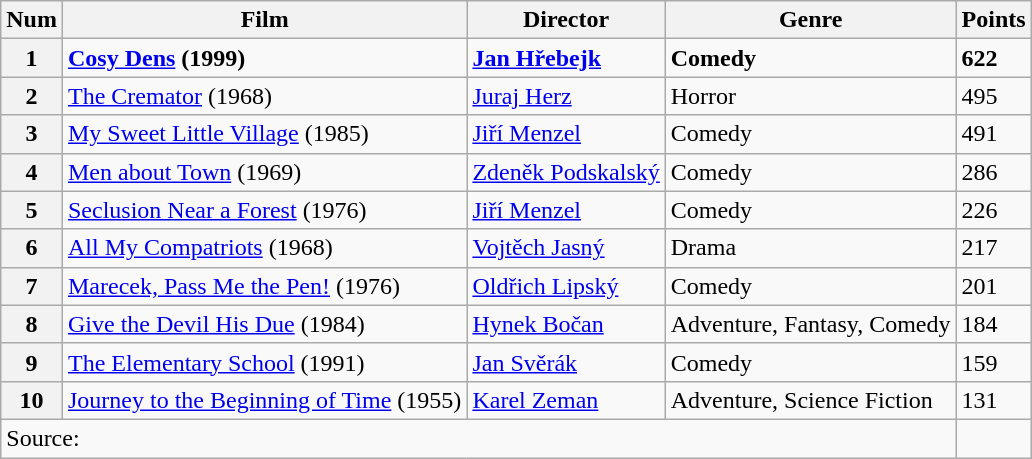<table class="wikitable">
<tr>
<th>Num</th>
<th>Film</th>
<th>Director</th>
<th>Genre</th>
<th>Points</th>
</tr>
<tr>
<th><strong>1</strong></th>
<td><strong><a href='#'>Cosy Dens</a> (1999)</strong></td>
<td><strong><a href='#'>Jan Hřebejk</a></strong></td>
<td><strong>Comedy</strong></td>
<td><strong>622</strong></td>
</tr>
<tr>
<th>2</th>
<td><a href='#'>The Cremator</a> (1968)</td>
<td><a href='#'>Juraj Herz</a></td>
<td>Horror</td>
<td>495</td>
</tr>
<tr>
<th>3</th>
<td><a href='#'>My Sweet Little Village</a> (1985)</td>
<td><a href='#'>Jiří Menzel</a></td>
<td>Comedy</td>
<td>491</td>
</tr>
<tr>
<th>4</th>
<td><a href='#'>Men about Town</a> (1969)</td>
<td><a href='#'>Zdeněk Podskalský</a></td>
<td>Comedy</td>
<td>286</td>
</tr>
<tr>
<th>5</th>
<td><a href='#'>Seclusion Near a Forest</a> (1976)</td>
<td><a href='#'>Jiří Menzel</a></td>
<td>Comedy</td>
<td>226</td>
</tr>
<tr>
<th>6</th>
<td><a href='#'>All My Compatriots</a> (1968)</td>
<td><a href='#'>Vojtěch Jasný</a></td>
<td>Drama</td>
<td>217</td>
</tr>
<tr>
<th>7</th>
<td><a href='#'>Marecek, Pass Me the Pen!</a> (1976)</td>
<td><a href='#'>Oldřich Lipský</a></td>
<td>Comedy</td>
<td>201</td>
</tr>
<tr>
<th>8</th>
<td><a href='#'>Give the Devil His Due</a> (1984)</td>
<td><a href='#'>Hynek Bočan</a></td>
<td>Adventure, Fantasy, Comedy</td>
<td>184</td>
</tr>
<tr>
<th>9</th>
<td><a href='#'>The Elementary School</a> (1991)</td>
<td><a href='#'>Jan Svěrák</a></td>
<td>Comedy</td>
<td>159</td>
</tr>
<tr>
<th>10</th>
<td><a href='#'>Journey to the Beginning of Time</a> (1955)</td>
<td><a href='#'>Karel Zeman</a></td>
<td>Adventure, Science Fiction</td>
<td>131</td>
</tr>
<tr>
<td colspan="4">Source:</td>
</tr>
</table>
